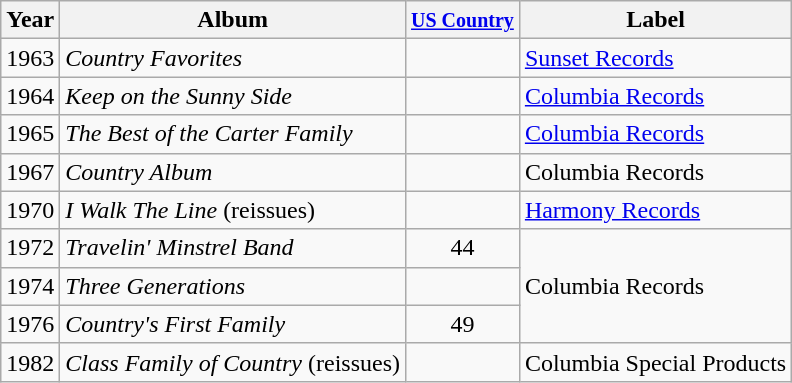<table class="wikitable">
<tr>
<th>Year</th>
<th>Album</th>
<th><small><a href='#'>US Country</a></small></th>
<th>Label</th>
</tr>
<tr>
<td>1963</td>
<td><em>Country Favorites</em></td>
<td align="center"></td>
<td><a href='#'>Sunset Records</a></td>
</tr>
<tr>
<td>1964</td>
<td><em>Keep on the Sunny Side</em></td>
<td align="center"></td>
<td><a href='#'>Columbia Records</a></td>
</tr>
<tr>
<td>1965</td>
<td><em>The Best of the Carter Family</em></td>
<td></td>
<td><a href='#'>Columbia Records</a></td>
</tr>
<tr>
<td>1967</td>
<td><em>Country Album</em></td>
<td align="center"></td>
<td>Columbia Records</td>
</tr>
<tr>
<td>1970</td>
<td><em>I Walk The Line</em> (reissues)</td>
<td align="center"></td>
<td><a href='#'>Harmony Records</a></td>
</tr>
<tr>
<td>1972</td>
<td><em>Travelin' Minstrel Band</em></td>
<td align="center">44</td>
<td rowspan="3">Columbia Records</td>
</tr>
<tr>
<td>1974</td>
<td><em>Three Generations</em></td>
<td align="center"></td>
</tr>
<tr>
<td>1976</td>
<td><em>Country's First Family</em></td>
<td align="center">49</td>
</tr>
<tr>
<td>1982</td>
<td><em>Class Family of Country</em> (reissues)</td>
<td></td>
<td>Columbia Special Products</td>
</tr>
</table>
